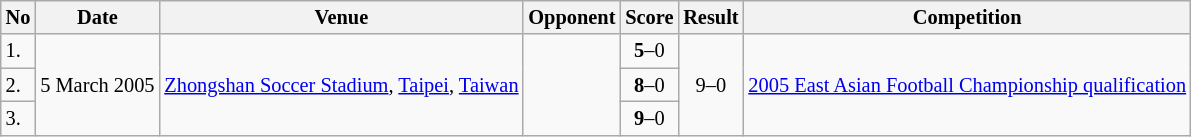<table class="wikitable" style="font-size:85%;">
<tr>
<th>No</th>
<th>Date</th>
<th>Venue</th>
<th>Opponent</th>
<th>Score</th>
<th>Result</th>
<th>Competition</th>
</tr>
<tr>
<td>1.</td>
<td rowspan="3">5 March 2005</td>
<td rowspan="3"><a href='#'>Zhongshan Soccer Stadium</a>, <a href='#'>Taipei</a>, <a href='#'>Taiwan</a></td>
<td rowspan="3"></td>
<td align=center><strong>5</strong>–0</td>
<td rowspan="3" style="text-align:center">9–0</td>
<td rowspan="3"><a href='#'>2005 East Asian Football Championship qualification</a></td>
</tr>
<tr>
<td>2.</td>
<td align=center><strong>8</strong>–0</td>
</tr>
<tr>
<td>3.</td>
<td align=center><strong>9</strong>–0</td>
</tr>
</table>
